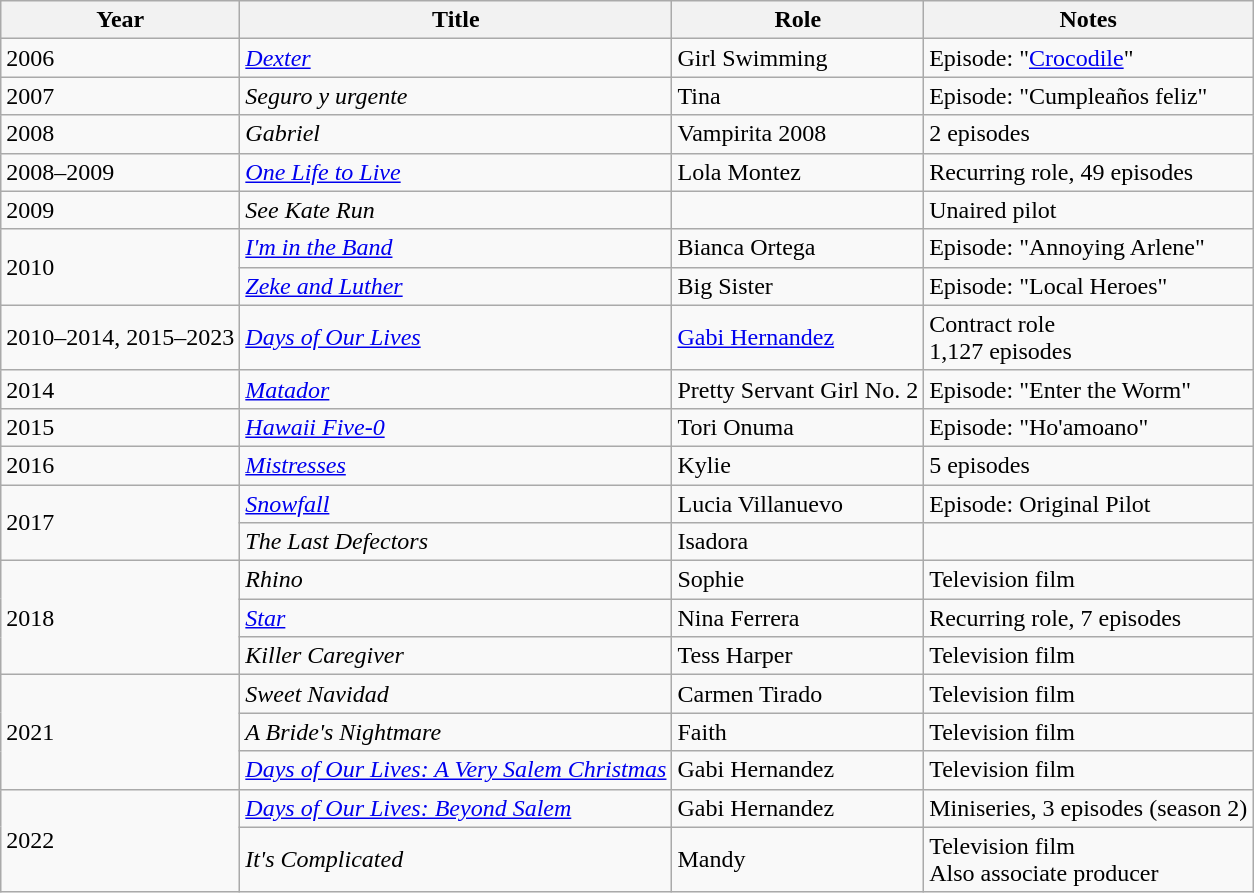<table class="wikitable sortable">
<tr>
<th>Year</th>
<th>Title</th>
<th>Role</th>
<th class="unsortable">Notes</th>
</tr>
<tr>
<td>2006</td>
<td><a href='#'><em>Dexter</em></a></td>
<td>Girl Swimming</td>
<td>Episode: "<a href='#'>Crocodile</a>"</td>
</tr>
<tr>
<td>2007</td>
<td><em>Seguro y urgente</em></td>
<td>Tina</td>
<td>Episode: "Cumpleaños feliz"</td>
</tr>
<tr>
<td>2008</td>
<td><em>Gabriel</em></td>
<td>Vampirita 2008</td>
<td>2 episodes</td>
</tr>
<tr>
<td>2008–2009</td>
<td><em><a href='#'>One Life to Live</a></em></td>
<td>Lola Montez</td>
<td>Recurring role, 49 episodes</td>
</tr>
<tr>
<td>2009</td>
<td><em>See Kate Run</em></td>
<td></td>
<td>Unaired pilot</td>
</tr>
<tr>
<td rowspan="2">2010</td>
<td><em><a href='#'>I'm in the Band</a></em></td>
<td>Bianca Ortega</td>
<td>Episode: "Annoying Arlene"</td>
</tr>
<tr>
<td><em><a href='#'>Zeke and Luther</a></em></td>
<td>Big Sister</td>
<td>Episode: "Local Heroes"</td>
</tr>
<tr>
<td>2010–2014, 2015–2023</td>
<td><em><a href='#'>Days of Our Lives</a></em></td>
<td><a href='#'>Gabi Hernandez</a></td>
<td>Contract role<br>1,127 episodes</td>
</tr>
<tr>
<td>2014</td>
<td><a href='#'><em>Matador</em></a></td>
<td>Pretty Servant Girl No. 2</td>
<td>Episode: "Enter the Worm"</td>
</tr>
<tr>
<td>2015</td>
<td><a href='#'><em>Hawaii Five-0</em></a></td>
<td>Tori Onuma</td>
<td>Episode: "Ho'amoano"</td>
</tr>
<tr>
<td>2016</td>
<td><a href='#'><em>Mistresses</em></a></td>
<td>Kylie</td>
<td>5 episodes</td>
</tr>
<tr>
<td rowspan="2">2017</td>
<td><a href='#'><em>Snowfall</em></a></td>
<td>Lucia Villanuevo</td>
<td>Episode: Original Pilot</td>
</tr>
<tr>
<td><em>The Last Defectors</em></td>
<td>Isadora</td>
<td></td>
</tr>
<tr>
<td rowspan="3">2018</td>
<td><em>Rhino</em></td>
<td>Sophie</td>
<td>Television film</td>
</tr>
<tr>
<td><a href='#'><em>Star</em></a></td>
<td>Nina Ferrera</td>
<td>Recurring role, 7 episodes</td>
</tr>
<tr>
<td><em>Killer Caregiver</em></td>
<td>Tess Harper</td>
<td>Television film</td>
</tr>
<tr>
<td rowspan="3">2021</td>
<td><em>Sweet Navidad</em></td>
<td>Carmen Tirado</td>
<td>Television film</td>
</tr>
<tr>
<td><em>A Bride's Nightmare</em></td>
<td>Faith</td>
<td>Television film</td>
</tr>
<tr>
<td><em><a href='#'>Days of Our Lives: A Very Salem Christmas</a></em></td>
<td>Gabi Hernandez</td>
<td>Television film</td>
</tr>
<tr>
<td rowspan="2">2022</td>
<td><em><a href='#'>Days of Our Lives: Beyond Salem</a></em></td>
<td>Gabi Hernandez</td>
<td>Miniseries, 3 episodes (season 2)</td>
</tr>
<tr>
<td><em>It's Complicated</em></td>
<td>Mandy</td>
<td>Television film<br>Also associate producer</td>
</tr>
</table>
